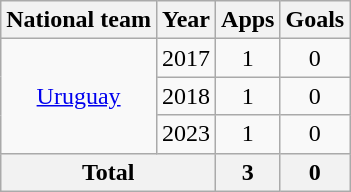<table class="wikitable" style="text-align:center">
<tr>
<th>National team</th>
<th>Year</th>
<th>Apps</th>
<th>Goals</th>
</tr>
<tr>
<td rowspan="3"><a href='#'>Uruguay</a></td>
<td>2017</td>
<td>1</td>
<td>0</td>
</tr>
<tr>
<td>2018</td>
<td>1</td>
<td>0</td>
</tr>
<tr>
<td>2023</td>
<td>1</td>
<td>0</td>
</tr>
<tr>
<th colspan="2">Total</th>
<th>3</th>
<th>0</th>
</tr>
</table>
